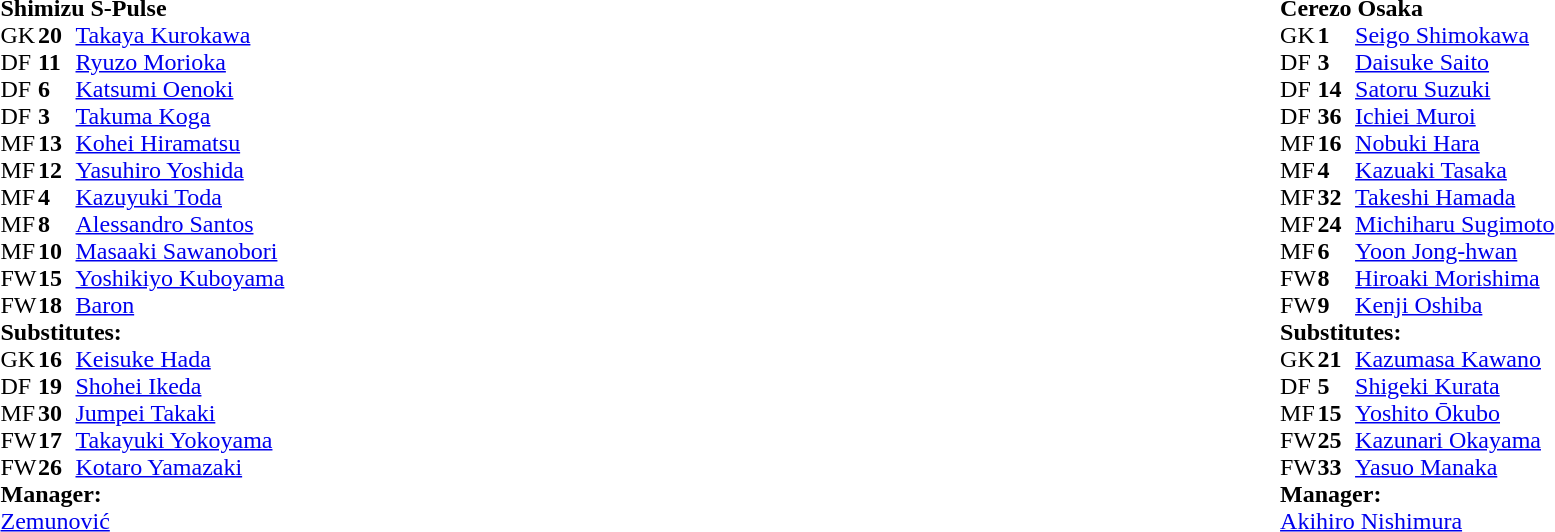<table width="100%">
<tr>
<td valign="top" width="50%"><br><table style="font-size: 100%" cellspacing="0" cellpadding="0">
<tr>
<td colspan="4"><strong>Shimizu S-Pulse</strong></td>
</tr>
<tr>
<th width="25"></th>
<th width="25"></th>
</tr>
<tr>
<td>GK</td>
<td><strong>20</strong></td>
<td> <a href='#'>Takaya Kurokawa</a></td>
</tr>
<tr>
<td>DF</td>
<td><strong>11</strong></td>
<td> <a href='#'>Ryuzo Morioka</a></td>
</tr>
<tr>
<td>DF</td>
<td><strong>6</strong></td>
<td> <a href='#'>Katsumi Oenoki</a></td>
</tr>
<tr>
<td>DF</td>
<td><strong>3</strong></td>
<td> <a href='#'>Takuma Koga</a></td>
</tr>
<tr>
<td>MF</td>
<td><strong>13</strong></td>
<td> <a href='#'>Kohei Hiramatsu</a></td>
</tr>
<tr>
<td>MF</td>
<td><strong>12</strong></td>
<td> <a href='#'>Yasuhiro Yoshida</a></td>
</tr>
<tr>
<td>MF</td>
<td><strong>4</strong></td>
<td> <a href='#'>Kazuyuki Toda</a></td>
</tr>
<tr>
<td>MF</td>
<td><strong>8</strong></td>
<td> <a href='#'>Alessandro Santos</a></td>
</tr>
<tr>
<td>MF</td>
<td><strong>10</strong></td>
<td> <a href='#'>Masaaki Sawanobori</a></td>
</tr>
<tr>
<td>FW</td>
<td><strong>15</strong></td>
<td> <a href='#'>Yoshikiyo Kuboyama</a></td>
<td></td>
</tr>
<tr>
<td>FW</td>
<td><strong>18</strong></td>
<td> <a href='#'>Baron</a></td>
</tr>
<tr>
<td colspan="4"><strong>Substitutes:</strong></td>
</tr>
<tr>
<td>GK</td>
<td><strong>16</strong></td>
<td> <a href='#'>Keisuke Hada</a></td>
</tr>
<tr>
<td>DF</td>
<td><strong>19</strong></td>
<td> <a href='#'>Shohei Ikeda</a></td>
</tr>
<tr>
<td>MF</td>
<td><strong>30</strong></td>
<td> <a href='#'>Jumpei Takaki</a></td>
</tr>
<tr>
<td>FW</td>
<td><strong>17</strong></td>
<td> <a href='#'>Takayuki Yokoyama</a></td>
<td></td>
</tr>
<tr>
<td>FW</td>
<td><strong>26</strong></td>
<td> <a href='#'>Kotaro Yamazaki</a></td>
</tr>
<tr>
<td colspan="4"><strong>Manager:</strong></td>
</tr>
<tr>
<td colspan="3"> <a href='#'>Zemunović</a></td>
</tr>
</table>
</td>
<td valign="top" width="50%"><br><table style="font-size: 100%" cellspacing="0" cellpadding="0" align="center">
<tr>
<td colspan="4"><strong>Cerezo Osaka</strong></td>
</tr>
<tr>
<th width="25"></th>
<th width="25"></th>
</tr>
<tr>
<td>GK</td>
<td><strong>1</strong></td>
<td> <a href='#'>Seigo Shimokawa</a></td>
</tr>
<tr>
<td>DF</td>
<td><strong>3</strong></td>
<td> <a href='#'>Daisuke Saito</a></td>
</tr>
<tr>
<td>DF</td>
<td><strong>14</strong></td>
<td> <a href='#'>Satoru Suzuki</a></td>
</tr>
<tr>
<td>DF</td>
<td><strong>36</strong></td>
<td> <a href='#'>Ichiei Muroi</a></td>
</tr>
<tr>
<td>MF</td>
<td><strong>16</strong></td>
<td> <a href='#'>Nobuki Hara</a></td>
</tr>
<tr>
<td>MF</td>
<td><strong>4</strong></td>
<td> <a href='#'>Kazuaki Tasaka</a></td>
</tr>
<tr>
<td>MF</td>
<td><strong>32</strong></td>
<td> <a href='#'>Takeshi Hamada</a></td>
<td></td>
</tr>
<tr>
<td>MF</td>
<td><strong>24</strong></td>
<td> <a href='#'>Michiharu Sugimoto</a></td>
<td></td>
</tr>
<tr>
<td>MF</td>
<td><strong>6</strong></td>
<td> <a href='#'>Yoon Jong-hwan</a></td>
</tr>
<tr>
<td>FW</td>
<td><strong>8</strong></td>
<td> <a href='#'>Hiroaki Morishima</a></td>
</tr>
<tr>
<td>FW</td>
<td><strong>9</strong></td>
<td> <a href='#'>Kenji Oshiba</a></td>
<td></td>
</tr>
<tr>
<td colspan="4"><strong>Substitutes:</strong></td>
</tr>
<tr>
<td>GK</td>
<td><strong>21</strong></td>
<td> <a href='#'>Kazumasa Kawano</a></td>
</tr>
<tr>
<td>DF</td>
<td><strong>5</strong></td>
<td> <a href='#'>Shigeki Kurata</a></td>
</tr>
<tr>
<td>MF</td>
<td><strong>15</strong></td>
<td> <a href='#'>Yoshito Ōkubo</a></td>
<td></td>
</tr>
<tr>
<td>FW</td>
<td><strong>25</strong></td>
<td> <a href='#'>Kazunari Okayama</a></td>
<td></td>
</tr>
<tr>
<td>FW</td>
<td><strong>33</strong></td>
<td> <a href='#'>Yasuo Manaka</a></td>
<td></td>
</tr>
<tr>
<td colspan="4"><strong>Manager:</strong></td>
</tr>
<tr>
<td colspan="3"> <a href='#'>Akihiro Nishimura</a></td>
</tr>
</table>
</td>
</tr>
</table>
